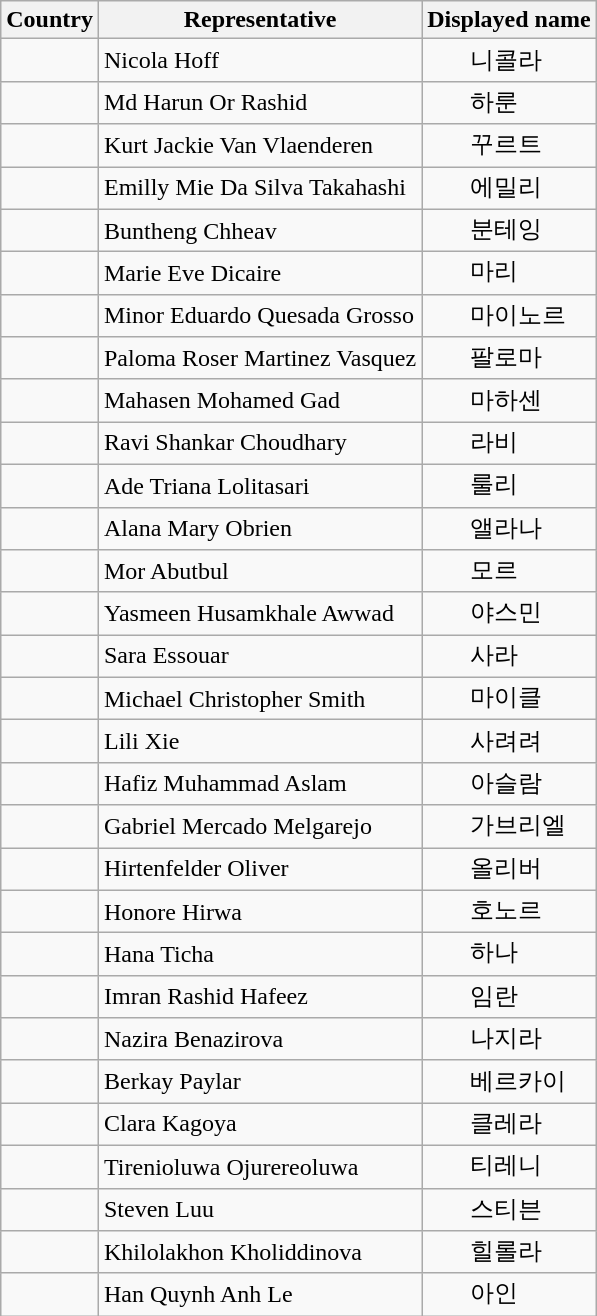<table class="wikitable sortable">
<tr>
<th>Country</th>
<th>Representative</th>
<th>Displayed name</th>
</tr>
<tr>
<td></td>
<td>Nicola Hoff</td>
<td style="padding-left: 2em">니콜라</td>
</tr>
<tr>
<td></td>
<td>Md Harun Or Rashid</td>
<td style="padding-left: 2em">하룬</td>
</tr>
<tr>
<td></td>
<td>Kurt Jackie Van Vlaenderen</td>
<td style="padding-left: 2em">꾸르트</td>
</tr>
<tr>
<td></td>
<td>Emilly Mie Da Silva Takahashi</td>
<td style="padding-left: 2em">에밀리</td>
</tr>
<tr>
<td></td>
<td>Buntheng Chheav</td>
<td style="padding-left: 2em">분테잉</td>
</tr>
<tr>
<td></td>
<td>Marie Eve Dicaire</td>
<td style="padding-left: 2em">마리</td>
</tr>
<tr>
<td></td>
<td>Minor Eduardo Quesada Grosso</td>
<td style="padding-left: 2em">마이노르</td>
</tr>
<tr>
<td></td>
<td>Paloma Roser Martinez Vasquez</td>
<td style="padding-left: 2em">팔로마</td>
</tr>
<tr>
<td></td>
<td>Mahasen Mohamed Gad</td>
<td style="padding-left: 2em">마하센</td>
</tr>
<tr>
<td></td>
<td>Ravi Shankar Choudhary</td>
<td style="padding-left: 2em">라비</td>
</tr>
<tr>
<td></td>
<td>Ade Triana Lolitasari</td>
<td style="padding-left: 2em">룰리</td>
</tr>
<tr>
<td></td>
<td>Alana Mary Obrien</td>
<td style="padding-left: 2em">앨라나</td>
</tr>
<tr>
<td></td>
<td>Mor Abutbul</td>
<td style="padding-left: 2em">모르</td>
</tr>
<tr>
<td></td>
<td>Yasmeen Husamkhale Awwad</td>
<td style="padding-left: 2em">야스민</td>
</tr>
<tr>
<td></td>
<td>Sara Essouar</td>
<td style="padding-left: 2em">사라</td>
</tr>
<tr>
<td></td>
<td>Michael Christopher Smith</td>
<td style="padding-left: 2em">마이클</td>
</tr>
<tr>
<td></td>
<td>Lili Xie</td>
<td style="padding-left: 2em">사려려</td>
</tr>
<tr>
<td></td>
<td>Hafiz Muhammad Aslam</td>
<td style="padding-left: 2em">아슬람</td>
</tr>
<tr>
<td></td>
<td>Gabriel Mercado Melgarejo</td>
<td style="padding-left: 2em">가브리엘</td>
</tr>
<tr>
<td></td>
<td>Hirtenfelder Oliver</td>
<td style="padding-left: 2em">올리버</td>
</tr>
<tr>
<td></td>
<td>Honore Hirwa</td>
<td style="padding-left: 2em">호노르</td>
</tr>
<tr>
<td></td>
<td>Hana Ticha</td>
<td style="padding-left: 2em">하나</td>
</tr>
<tr>
<td></td>
<td>Imran Rashid Hafeez</td>
<td style="padding-left: 2em">임란</td>
</tr>
<tr>
<td></td>
<td>Nazira Benazirova</td>
<td style="padding-left: 2em">나지라</td>
</tr>
<tr>
<td></td>
<td>Berkay Paylar</td>
<td style="padding-left: 2em">베르카이</td>
</tr>
<tr>
<td></td>
<td>Clara Kagoya</td>
<td style="padding-left: 2em">클레라</td>
</tr>
<tr>
<td></td>
<td>Tirenioluwa Ojurereoluwa</td>
<td style="padding-left: 2em">티레니</td>
</tr>
<tr>
<td></td>
<td>Steven Luu</td>
<td style="padding-left: 2em">스티븐</td>
</tr>
<tr>
<td></td>
<td>Khilolakhon Kholiddinova</td>
<td style="padding-left: 2em">힐롤라</td>
</tr>
<tr>
<td></td>
<td>Han Quynh Anh Le</td>
<td style="padding-left: 2em">아인</td>
</tr>
</table>
